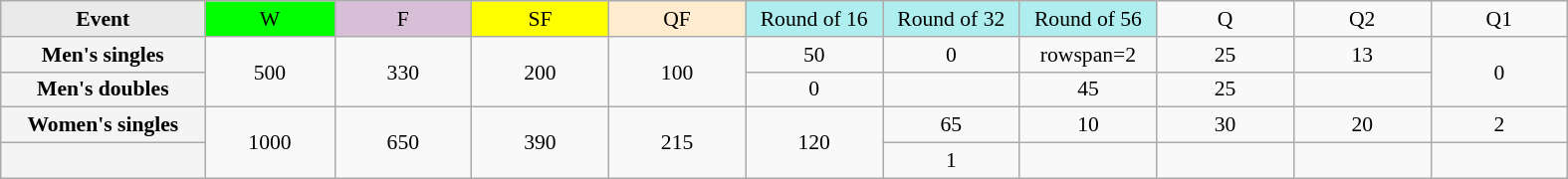<table class=wikitable style=font-size:90%;text-align:center>
<tr>
<td style="width:130px; background:#eaeaea;"><strong>Event</strong></td>
<td style="width:80px; background:lime;">W</td>
<td style="width:85px; background:thistle;">F</td>
<td style="width:85px; background:#ff0;">SF</td>
<td style="width:85px; background:#ffebcd;">QF</td>
<td style="width:85px; background:#afeeee;">Round of 16</td>
<td style="width:85px; background:#afeeee;">Round of 32</td>
<td style="width:85px; background:#afeeee;">Round of 56</td>
<td style="width:85px;">Q</td>
<td style="width:85px;">Q2</td>
<td style="width:85px;">Q1</td>
</tr>
<tr>
<th style="background:#f4f4f4;">Men's singles</th>
<td rowspan=2>500</td>
<td rowspan=2>330</td>
<td rowspan=2>200</td>
<td rowspan=2>100</td>
<td>50</td>
<td>0</td>
<td>rowspan=2 </td>
<td>25</td>
<td>13</td>
<td rowspan=2>0</td>
</tr>
<tr>
<th style="background:#f4f4f4;">Men's doubles</th>
<td>0</td>
<td></td>
<td>45</td>
<td>25</td>
</tr>
<tr>
<th style="background:#f4f4f4;">Women's singles</th>
<td rowspan=2>1000</td>
<td rowspan=2>650</td>
<td rowspan=2>390</td>
<td rowspan=2>215</td>
<td rowspan=2>120</td>
<td>65</td>
<td>10</td>
<td>30</td>
<td>20</td>
<td>2</td>
</tr>
<tr>
<th style="background:#f4f4f4;"></th>
<td>1</td>
<td></td>
<td></td>
<td></td>
<td></td>
</tr>
</table>
